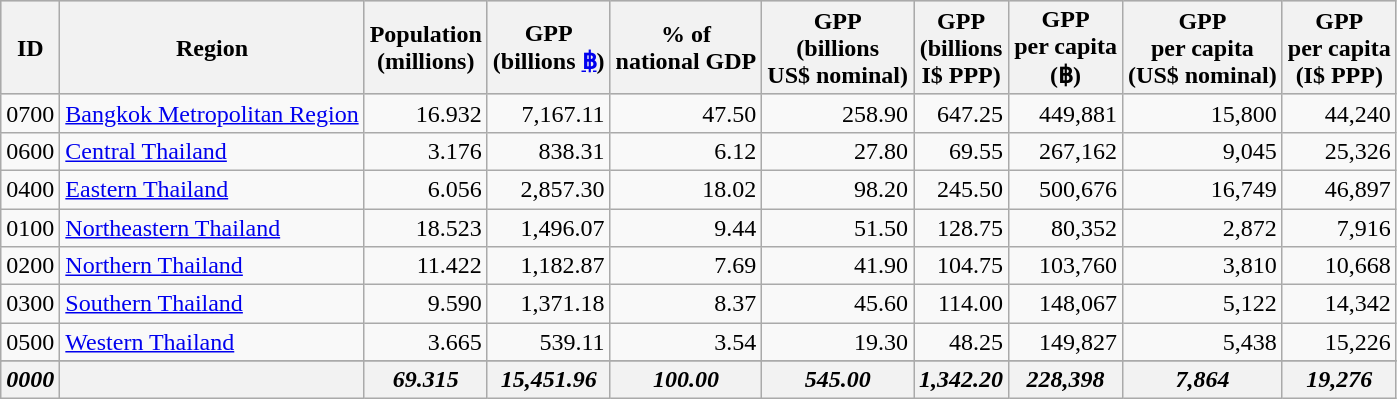<table table class="wikitable sortable">
<tr style="text-align:center; background:#ccc;">
<th>ID</th>
<th>Region</th>
<th>Population<br>(millions)</th>
<th>GPP<br>(billions <a href='#'>฿</a>)</th>
<th>% of<br>national GDP</th>
<th>GPP<br>(billions<br>US$ nominal)</th>
<th>GPP<br>(billions<br>I$ PPP)</th>
<th>GPP<br>per capita<br>(฿)</th>
<th>GPP<br>per capita<br>(US$ nominal)</th>
<th>GPP<br>per capita<br>(I$ PPP)</th>
</tr>
<tr align=right>
<td>0700</td>
<td align=left><a href='#'>Bangkok Metropolitan Region</a></td>
<td>16.932</td>
<td>7,167.11</td>
<td>47.50</td>
<td>258.90</td>
<td>647.25</td>
<td>449,881</td>
<td>15,800</td>
<td>44,240</td>
</tr>
<tr align=right>
<td>0600</td>
<td align=left><a href='#'>Central Thailand</a></td>
<td>3.176</td>
<td>838.31</td>
<td>6.12</td>
<td>27.80</td>
<td>69.55</td>
<td>267,162</td>
<td>9,045</td>
<td>25,326</td>
</tr>
<tr align=right>
<td>0400</td>
<td align=left><a href='#'>Eastern Thailand</a></td>
<td>6.056</td>
<td>2,857.30</td>
<td>18.02</td>
<td>98.20</td>
<td>245.50</td>
<td>500,676</td>
<td>16,749</td>
<td>46,897</td>
</tr>
<tr align=right>
<td>0100</td>
<td align=left><a href='#'>Northeastern Thailand</a></td>
<td>18.523</td>
<td>1,496.07</td>
<td>9.44</td>
<td>51.50</td>
<td>128.75</td>
<td>80,352</td>
<td>2,872</td>
<td>7,916</td>
</tr>
<tr align=right>
<td>0200</td>
<td align=left><a href='#'>Northern Thailand</a></td>
<td>11.422</td>
<td>1,182.87</td>
<td>7.69</td>
<td>41.90</td>
<td>104.75</td>
<td>103,760</td>
<td>3,810</td>
<td>10,668</td>
</tr>
<tr align=right>
<td>0300</td>
<td align=left><a href='#'>Southern Thailand</a></td>
<td>9.590</td>
<td>1,371.18</td>
<td>8.37</td>
<td>45.60</td>
<td>114.00</td>
<td>148,067</td>
<td>5,122</td>
<td>14,342</td>
</tr>
<tr align=right>
<td>0500</td>
<td align=left><a href='#'>Western Thailand</a></td>
<td>3.665</td>
<td>539.11</td>
<td>3.54</td>
<td>19.30</td>
<td>48.25</td>
<td>149,827</td>
<td>5,438</td>
<td>15,226</td>
</tr>
<tr align=right>
</tr>
<tr style="text-align: right; font-style: italic;">
<th><strong>0000</strong></th>
<th align=left><strong></strong></th>
<th><strong>69.315</strong></th>
<th><strong>15,451.96</strong></th>
<th><strong>100.00</strong></th>
<th><strong>545.00</strong></th>
<th><strong>1,342.20</strong></th>
<th><strong>228,398</strong></th>
<th><strong>7,864</strong></th>
<th><strong>19,276</strong></th>
</tr>
</table>
